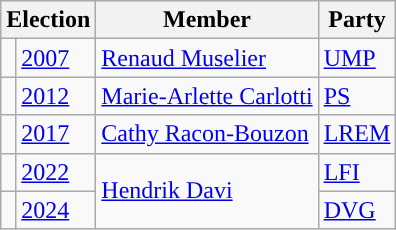<table class="wikitable">
<tr>
<th colspan="2">Election</th>
<th>Member</th>
<th>Party</th>
</tr>
<tr>
<td style="color:inherit;background-color: "></td>
<td><a href='#'>2007</a></td>
<td><a href='#'>Renaud Muselier</a></td>
<td><a href='#'>UMP</a></td>
</tr>
<tr>
<td style="color:inherit;background-color: "></td>
<td><a href='#'>2012</a></td>
<td><a href='#'>Marie-Arlette Carlotti</a></td>
<td><a href='#'>PS</a></td>
</tr>
<tr>
<td style="color:inherit;background-color: "></td>
<td><a href='#'>2017</a></td>
<td><a href='#'>Cathy Racon-Bouzon</a></td>
<td><a href='#'>LREM</a></td>
</tr>
<tr>
<td style="color:inherit;background-color: "></td>
<td><a href='#'>2022</a></td>
<td rowspan=2><a href='#'>Hendrik Davi</a></td>
<td><a href='#'>LFI</a></td>
</tr>
<tr>
<td style="color:inherit;background-color: "></td>
<td><a href='#'>2024</a></td>
<td><a href='#'>DVG</a></td>
</tr>
</table>
